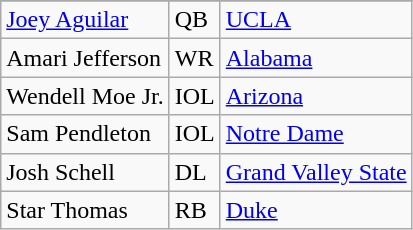<table class="wikitable">
<tr>
</tr>
<tr>
<td><a href='#'>Joey Aguilar</a></td>
<td>QB</td>
<td><a href='#'>UCLA</a></td>
</tr>
<tr>
<td>Amari Jefferson</td>
<td>WR</td>
<td><a href='#'>Alabama</a></td>
</tr>
<tr>
<td>Wendell Moe Jr.</td>
<td>IOL</td>
<td><a href='#'>Arizona</a></td>
</tr>
<tr>
<td>Sam Pendleton</td>
<td>IOL</td>
<td><a href='#'>Notre Dame</a></td>
</tr>
<tr>
<td>Josh Schell</td>
<td>DL</td>
<td><a href='#'>Grand Valley State</a></td>
</tr>
<tr>
<td>Star Thomas</td>
<td>RB</td>
<td><a href='#'>Duke</a></td>
</tr>
</table>
